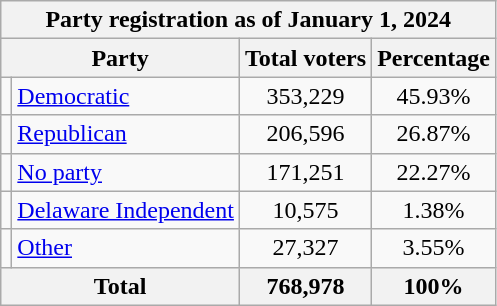<table class=wikitable style="align:left">
<tr>
<th colspan = 6>Party registration as of January 1, 2024</th>
</tr>
<tr>
<th colspan = 2>Party</th>
<th>Total voters</th>
<th>Percentage</th>
</tr>
<tr>
<td></td>
<td><a href='#'>Democratic</a></td>
<td align=center>353,229</td>
<td align=center>45.93%</td>
</tr>
<tr>
<td></td>
<td><a href='#'>Republican</a></td>
<td align=center>206,596</td>
<td align=center>26.87%</td>
</tr>
<tr>
<td></td>
<td><a href='#'>No party</a></td>
<td align=center>171,251</td>
<td align=center>22.27%</td>
</tr>
<tr>
<td></td>
<td><a href='#'>Delaware Independent</a></td>
<td align=center>10,575</td>
<td align=center>1.38%</td>
</tr>
<tr>
<td></td>
<td><a href='#'>Other</a></td>
<td align=center>27,327</td>
<td align=center>3.55%</td>
</tr>
<tr>
<th colspan = 2>Total</th>
<th align=center>768,978</th>
<th align=center>100%</th>
</tr>
</table>
